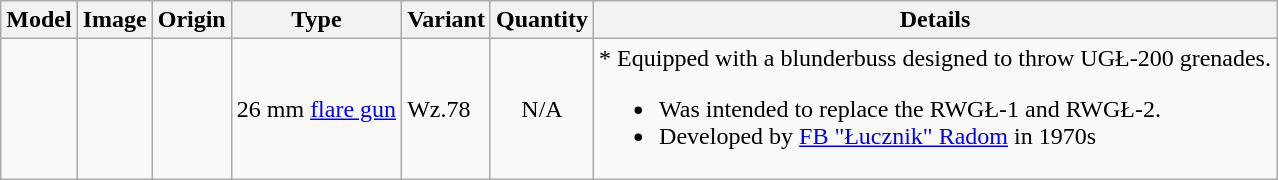<table class="wikitable">
<tr>
<th>Model</th>
<th>Image</th>
<th>Origin</th>
<th>Type</th>
<th>Variant</th>
<th>Quantity</th>
<th>Details</th>
</tr>
<tr>
<td><strong></strong></td>
<td></td>
<td><small></small></td>
<td>26 mm <a href='#'>flare gun</a></td>
<td>Wz.78</td>
<td style="text-align: center;">N/A</td>
<td>* Equipped with a blunderbuss designed to throw UGŁ-200 grenades.<br><ul><li>Was intended to replace the RWGŁ-1 and RWGŁ-2.</li><li>Developed by <a href='#'>FB "Łucznik" Radom</a> in 1970s</li></ul></td>
</tr>
</table>
